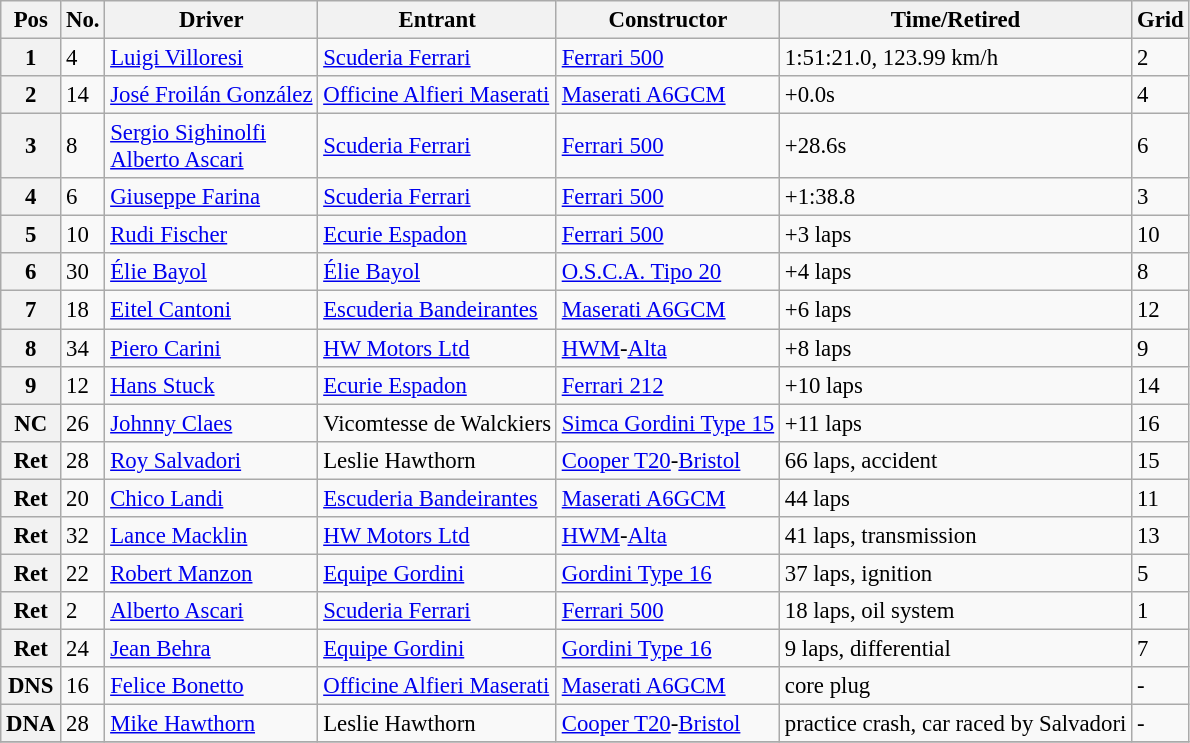<table class="wikitable" style="font-size: 95%;">
<tr>
<th>Pos</th>
<th>No.</th>
<th>Driver</th>
<th>Entrant</th>
<th>Constructor</th>
<th>Time/Retired</th>
<th>Grid</th>
</tr>
<tr>
<th>1</th>
<td>4</td>
<td> <a href='#'>Luigi Villoresi</a></td>
<td><a href='#'>Scuderia Ferrari</a></td>
<td><a href='#'>Ferrari 500</a></td>
<td>1:51:21.0, 123.99 km/h</td>
<td>2</td>
</tr>
<tr>
<th>2</th>
<td>14</td>
<td> <a href='#'>José Froilán González</a></td>
<td><a href='#'>Officine Alfieri Maserati</a></td>
<td><a href='#'>Maserati A6GCM</a></td>
<td>+0.0s</td>
<td>4</td>
</tr>
<tr>
<th>3</th>
<td>8</td>
<td> <a href='#'>Sergio Sighinolfi</a><br> <a href='#'>Alberto Ascari</a></td>
<td><a href='#'>Scuderia Ferrari</a></td>
<td><a href='#'>Ferrari 500</a></td>
<td>+28.6s</td>
<td>6</td>
</tr>
<tr>
<th>4</th>
<td>6</td>
<td> <a href='#'>Giuseppe Farina</a></td>
<td><a href='#'>Scuderia Ferrari</a></td>
<td><a href='#'>Ferrari 500</a></td>
<td>+1:38.8</td>
<td>3</td>
</tr>
<tr>
<th>5</th>
<td>10</td>
<td> <a href='#'>Rudi Fischer</a></td>
<td><a href='#'>Ecurie Espadon</a></td>
<td><a href='#'>Ferrari 500</a></td>
<td>+3 laps</td>
<td>10</td>
</tr>
<tr>
<th>6</th>
<td>30</td>
<td> <a href='#'>Élie Bayol</a></td>
<td><a href='#'>Élie Bayol</a></td>
<td><a href='#'>O.S.C.A. Tipo 20</a></td>
<td>+4 laps</td>
<td>8</td>
</tr>
<tr>
<th>7</th>
<td>18</td>
<td> <a href='#'>Eitel Cantoni</a></td>
<td><a href='#'>Escuderia Bandeirantes</a></td>
<td><a href='#'>Maserati A6GCM</a></td>
<td>+6 laps</td>
<td>12</td>
</tr>
<tr>
<th>8</th>
<td>34</td>
<td> <a href='#'>Piero Carini</a></td>
<td><a href='#'>HW Motors Ltd</a></td>
<td><a href='#'>HWM</a>-<a href='#'>Alta</a></td>
<td>+8 laps</td>
<td>9</td>
</tr>
<tr>
<th>9</th>
<td>12</td>
<td> <a href='#'>Hans Stuck</a></td>
<td><a href='#'>Ecurie Espadon</a></td>
<td><a href='#'>Ferrari 212</a></td>
<td>+10 laps</td>
<td>14</td>
</tr>
<tr>
<th>NC</th>
<td>26</td>
<td> <a href='#'>Johnny Claes</a></td>
<td>Vicomtesse de Walckiers</td>
<td><a href='#'>Simca Gordini Type 15</a></td>
<td>+11 laps</td>
<td>16</td>
</tr>
<tr>
<th>Ret</th>
<td>28</td>
<td> <a href='#'>Roy Salvadori</a></td>
<td>Leslie Hawthorn</td>
<td><a href='#'>Cooper T20</a>-<a href='#'>Bristol</a></td>
<td>66 laps, accident</td>
<td>15</td>
</tr>
<tr>
<th>Ret</th>
<td>20</td>
<td> <a href='#'>Chico Landi</a></td>
<td><a href='#'>Escuderia Bandeirantes</a></td>
<td><a href='#'>Maserati A6GCM</a></td>
<td>44 laps</td>
<td>11</td>
</tr>
<tr>
<th>Ret</th>
<td>32</td>
<td> <a href='#'>Lance Macklin</a></td>
<td><a href='#'>HW Motors Ltd</a></td>
<td><a href='#'>HWM</a>-<a href='#'>Alta</a></td>
<td>41 laps, transmission</td>
<td>13</td>
</tr>
<tr>
<th>Ret</th>
<td>22</td>
<td> <a href='#'>Robert Manzon</a></td>
<td><a href='#'>Equipe Gordini</a></td>
<td><a href='#'>Gordini Type 16</a></td>
<td>37 laps, ignition</td>
<td>5</td>
</tr>
<tr>
<th>Ret</th>
<td>2</td>
<td> <a href='#'>Alberto Ascari</a></td>
<td><a href='#'>Scuderia Ferrari</a></td>
<td><a href='#'>Ferrari 500</a></td>
<td>18 laps, oil system</td>
<td>1</td>
</tr>
<tr>
<th>Ret</th>
<td>24</td>
<td> <a href='#'>Jean Behra</a></td>
<td><a href='#'>Equipe Gordini</a></td>
<td><a href='#'>Gordini Type 16</a></td>
<td>9 laps, differential</td>
<td>7</td>
</tr>
<tr>
<th>DNS</th>
<td>16</td>
<td> <a href='#'>Felice Bonetto</a></td>
<td><a href='#'>Officine Alfieri Maserati</a></td>
<td><a href='#'>Maserati A6GCM</a></td>
<td>core plug</td>
<td>-</td>
</tr>
<tr>
<th>DNA</th>
<td>28</td>
<td> <a href='#'>Mike Hawthorn</a></td>
<td>Leslie Hawthorn</td>
<td><a href='#'>Cooper T20</a>-<a href='#'>Bristol</a></td>
<td>practice crash, car raced by Salvadori</td>
<td>-</td>
</tr>
<tr>
</tr>
</table>
